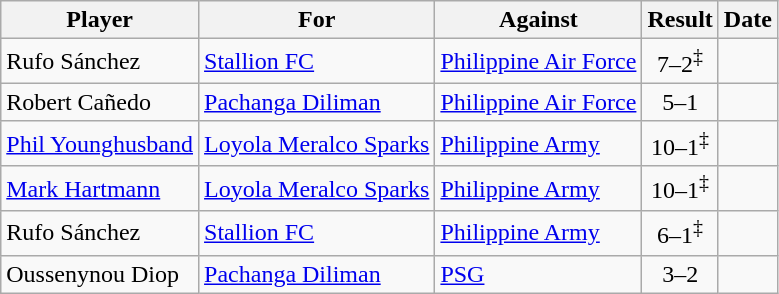<table class="wikitable sortable" style="float:left; margin-right:1em">
<tr>
<th>Player</th>
<th>For</th>
<th>Against</th>
<th style="text-align:center;">Result</th>
<th>Date</th>
</tr>
<tr>
<td> Rufo Sánchez</td>
<td><a href='#'>Stallion FC</a></td>
<td><a href='#'>Philippine Air Force</a></td>
<td style="text-align:center;">7–2<sup>‡</sup></td>
<td></td>
</tr>
<tr>
<td> Robert Cañedo</td>
<td><a href='#'>Pachanga Diliman</a></td>
<td><a href='#'>Philippine Air Force</a></td>
<td style="text-align:center;">5–1</td>
<td></td>
</tr>
<tr>
<td> <a href='#'>Phil Younghusband</a></td>
<td><a href='#'>Loyola Meralco Sparks</a></td>
<td><a href='#'>Philippine Army</a></td>
<td style="text-align:center;">10–1<sup>‡</sup></td>
<td></td>
</tr>
<tr>
<td> <a href='#'>Mark Hartmann</a></td>
<td><a href='#'>Loyola Meralco Sparks</a></td>
<td><a href='#'>Philippine Army</a></td>
<td style="text-align:center;">10–1<sup>‡</sup></td>
<td></td>
</tr>
<tr>
<td> Rufo Sánchez</td>
<td><a href='#'>Stallion FC</a></td>
<td><a href='#'>Philippine Army</a></td>
<td style="text-align:center;">6–1<sup>‡</sup></td>
<td></td>
</tr>
<tr>
<td> Oussenynou Diop</td>
<td><a href='#'>Pachanga Diliman</a></td>
<td><a href='#'>PSG</a></td>
<td style="text-align:center;">3–2</td>
<td></td>
</tr>
</table>
